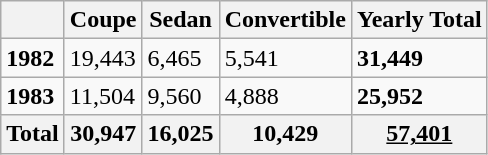<table class="wikitable">
<tr>
<th></th>
<th>Coupe</th>
<th>Sedan</th>
<th>Convertible</th>
<th>Yearly Total</th>
</tr>
<tr>
<td><strong>1982</strong></td>
<td>19,443</td>
<td>6,465</td>
<td>5,541</td>
<td><strong>31,449</strong></td>
</tr>
<tr>
<td><strong>1983</strong></td>
<td>11,504</td>
<td>9,560</td>
<td>4,888</td>
<td><strong>25,952</strong></td>
</tr>
<tr>
<th>Total</th>
<th>30,947</th>
<th>16,025</th>
<th>10,429</th>
<th><u>57,401</u></th>
</tr>
</table>
